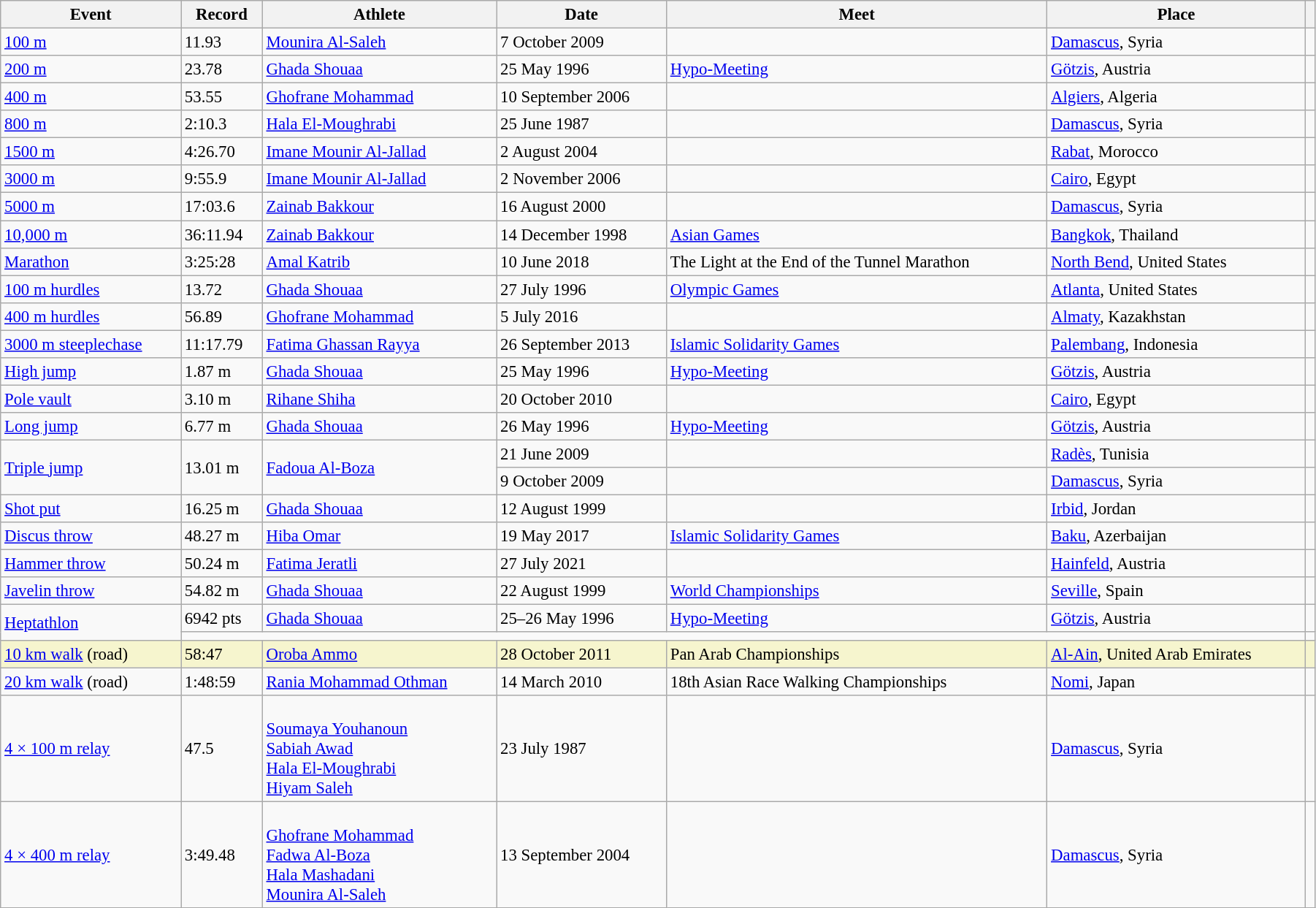<table class="wikitable" style="font-size:95%; width: 95%;">
<tr>
<th>Event</th>
<th>Record</th>
<th>Athlete</th>
<th>Date</th>
<th>Meet</th>
<th>Place</th>
<th></th>
</tr>
<tr>
<td><a href='#'>100 m</a></td>
<td>11.93</td>
<td><a href='#'>Mounira Al-Saleh</a></td>
<td>7 October 2009</td>
<td></td>
<td><a href='#'>Damascus</a>, Syria</td>
<td></td>
</tr>
<tr>
<td><a href='#'>200 m</a></td>
<td>23.78  </td>
<td><a href='#'>Ghada Shouaa</a></td>
<td>25 May 1996</td>
<td><a href='#'>Hypo-Meeting</a></td>
<td><a href='#'>Götzis</a>, Austria</td>
<td></td>
</tr>
<tr>
<td><a href='#'>400 m</a></td>
<td>53.55</td>
<td><a href='#'>Ghofrane Mohammad</a></td>
<td>10 September 2006</td>
<td></td>
<td><a href='#'>Algiers</a>, Algeria</td>
<td></td>
</tr>
<tr>
<td><a href='#'>800 m</a></td>
<td>2:10.3 </td>
<td><a href='#'>Hala El-Moughrabi</a></td>
<td>25 June 1987</td>
<td></td>
<td><a href='#'>Damascus</a>, Syria</td>
<td></td>
</tr>
<tr>
<td><a href='#'>1500 m</a></td>
<td>4:26.70</td>
<td><a href='#'>Imane Mounir Al-Jallad</a></td>
<td>2 August 2004</td>
<td></td>
<td><a href='#'>Rabat</a>, Morocco</td>
<td></td>
</tr>
<tr>
<td><a href='#'>3000 m</a></td>
<td>9:55.9</td>
<td><a href='#'>Imane Mounir Al-Jallad</a></td>
<td>2 November 2006</td>
<td></td>
<td><a href='#'>Cairo</a>, Egypt</td>
<td></td>
</tr>
<tr>
<td><a href='#'>5000 m</a></td>
<td>17:03.6</td>
<td><a href='#'>Zainab Bakkour</a></td>
<td>16 August 2000</td>
<td></td>
<td><a href='#'>Damascus</a>, Syria</td>
<td></td>
</tr>
<tr>
<td><a href='#'>10,000 m</a></td>
<td>36:11.94</td>
<td><a href='#'>Zainab Bakkour</a></td>
<td>14 December 1998</td>
<td><a href='#'>Asian Games</a></td>
<td><a href='#'>Bangkok</a>, Thailand</td>
<td></td>
</tr>
<tr>
<td><a href='#'>Marathon</a></td>
<td>3:25:28</td>
<td><a href='#'>Amal Katrib</a></td>
<td>10 June 2018</td>
<td>The Light at the End of the Tunnel Marathon</td>
<td><a href='#'>North Bend</a>, United States</td>
<td></td>
</tr>
<tr>
<td><a href='#'>100 m hurdles</a></td>
<td>13.72 </td>
<td><a href='#'>Ghada Shouaa</a></td>
<td>27 July 1996</td>
<td><a href='#'>Olympic Games</a></td>
<td><a href='#'>Atlanta</a>, United States</td>
<td></td>
</tr>
<tr>
<td><a href='#'>400 m hurdles</a></td>
<td>56.89</td>
<td><a href='#'>Ghofrane Mohammad</a></td>
<td>5 July 2016</td>
<td></td>
<td><a href='#'>Almaty</a>, Kazakhstan</td>
<td></td>
</tr>
<tr>
<td><a href='#'>3000 m steeplechase</a></td>
<td>11:17.79</td>
<td><a href='#'>Fatima Ghassan Rayya</a></td>
<td>26 September 2013</td>
<td><a href='#'>Islamic Solidarity Games</a></td>
<td><a href='#'>Palembang</a>, Indonesia</td>
<td></td>
</tr>
<tr>
<td><a href='#'>High jump</a></td>
<td>1.87 m</td>
<td><a href='#'>Ghada Shouaa</a></td>
<td>25 May 1996</td>
<td><a href='#'>Hypo-Meeting</a></td>
<td><a href='#'>Götzis</a>, Austria</td>
<td></td>
</tr>
<tr>
<td><a href='#'>Pole vault</a></td>
<td>3.10 m</td>
<td><a href='#'>Rihane Shiha</a></td>
<td>20 October 2010</td>
<td></td>
<td><a href='#'>Cairo</a>, Egypt</td>
<td></td>
</tr>
<tr>
<td><a href='#'>Long jump</a></td>
<td>6.77 m  </td>
<td><a href='#'>Ghada Shouaa</a></td>
<td>26 May 1996</td>
<td><a href='#'>Hypo-Meeting</a></td>
<td><a href='#'>Götzis</a>, Austria</td>
<td></td>
</tr>
<tr>
<td rowspan=2><a href='#'>Triple jump</a></td>
<td rowspan=2>13.01 m</td>
<td rowspan=2><a href='#'>Fadoua Al-Boza</a></td>
<td>21 June 2009</td>
<td></td>
<td><a href='#'>Radès</a>, Tunisia</td>
<td></td>
</tr>
<tr>
<td>9 October 2009</td>
<td></td>
<td><a href='#'>Damascus</a>, Syria</td>
<td></td>
</tr>
<tr>
<td><a href='#'>Shot put</a></td>
<td>16.25 m</td>
<td><a href='#'>Ghada Shouaa</a></td>
<td>12 August 1999</td>
<td></td>
<td><a href='#'>Irbid</a>, Jordan</td>
<td></td>
</tr>
<tr>
<td><a href='#'>Discus throw</a></td>
<td>48.27 m</td>
<td><a href='#'>Hiba Omar</a></td>
<td>19 May 2017</td>
<td><a href='#'>Islamic Solidarity Games</a></td>
<td><a href='#'>Baku</a>, Azerbaijan</td>
<td></td>
</tr>
<tr>
<td><a href='#'>Hammer throw</a></td>
<td>50.24 m</td>
<td><a href='#'>Fatima Jeratli</a></td>
<td>27 July 2021</td>
<td></td>
<td><a href='#'>Hainfeld</a>, Austria</td>
<td></td>
</tr>
<tr>
<td><a href='#'>Javelin throw</a></td>
<td>54.82 m</td>
<td><a href='#'>Ghada Shouaa</a></td>
<td>22 August 1999</td>
<td><a href='#'>World Championships</a></td>
<td><a href='#'>Seville</a>, Spain</td>
<td></td>
</tr>
<tr>
<td rowspan=2><a href='#'>Heptathlon</a></td>
<td>6942 pts</td>
<td><a href='#'>Ghada Shouaa</a></td>
<td>25–26 May 1996</td>
<td><a href='#'>Hypo-Meeting</a></td>
<td><a href='#'>Götzis</a>, Austria</td>
<td></td>
</tr>
<tr>
<td colspan=5></td>
<td></td>
</tr>
<tr style="background:#f6F5CE;">
<td><a href='#'>10 km walk</a> (road)</td>
<td>58:47</td>
<td><a href='#'>Oroba Ammo</a></td>
<td>28 October 2011</td>
<td>Pan Arab Championships</td>
<td><a href='#'>Al-Ain</a>, United Arab Emirates</td>
<td></td>
</tr>
<tr>
<td><a href='#'>20 km walk</a> (road)</td>
<td>1:48:59</td>
<td><a href='#'>Rania Mohammad Othman</a></td>
<td>14 March 2010</td>
<td>18th Asian Race Walking Championships</td>
<td><a href='#'>Nomi</a>, Japan</td>
<td></td>
</tr>
<tr>
<td><a href='#'>4 × 100 m relay</a></td>
<td>47.5 </td>
<td><br><a href='#'>Soumaya Youhanoun</a><br><a href='#'>Sabiah Awad</a><br><a href='#'>Hala El-Moughrabi</a><br><a href='#'>Hiyam Saleh</a></td>
<td>23 July 1987</td>
<td></td>
<td><a href='#'>Damascus</a>, Syria</td>
<td></td>
</tr>
<tr>
<td><a href='#'>4 × 400 m relay</a></td>
<td>3:49.48</td>
<td><br><a href='#'>Ghofrane Mohammad</a><br><a href='#'>Fadwa Al-Boza</a><br><a href='#'>Hala Mashadani</a><br><a href='#'>Mounira Al-Saleh</a></td>
<td>13 September 2004</td>
<td></td>
<td><a href='#'>Damascus</a>, Syria</td>
<td></td>
</tr>
</table>
